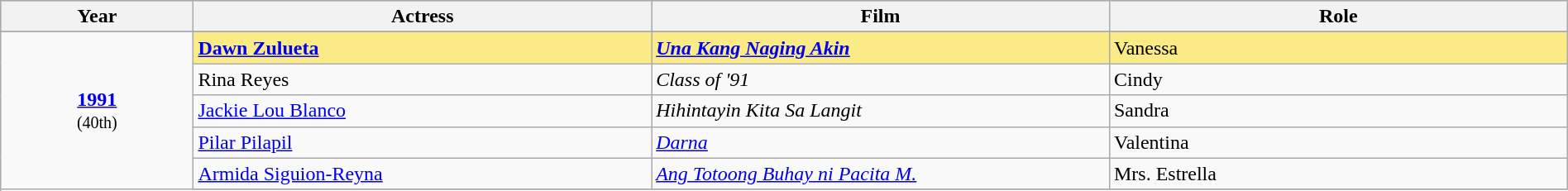<table class="wikitable" style="width:100%">
<tr bgcolor="#bebebe">
<th width="8%">Year</th>
<th width="19%">Actress</th>
<th width="19%">Film</th>
<th width="19%">Role</th>
</tr>
<tr>
</tr>
<tr>
<td rowspan=7 style="text-align:center"><strong><a href='#'>1991</a></strong><br><small>(40th)</small></td>
</tr>
<tr style="background:#FAEB86">
<td><strong><a href='#'>Dawn Zulueta</a></strong></td>
<td><strong><em><a href='#'>Una Kang Naging Akin</a></em></strong></td>
<td>Vanessa</td>
</tr>
<tr>
<td>Rina Reyes</td>
<td><em>Class of '91</em></td>
<td>Cindy</td>
</tr>
<tr>
<td><a href='#'>Jackie Lou Blanco</a></td>
<td><em>Hihintayin Kita Sa Langit</em></td>
<td>Sandra</td>
</tr>
<tr>
<td><a href='#'>Pilar Pilapil</a></td>
<td><em><a href='#'>Darna</a></em></td>
<td>Valentina</td>
</tr>
<tr>
<td><a href='#'>Armida Siguion-Reyna</a></td>
<td><em><a href='#'>Ang Totoong Buhay ni Pacita M.</a></em></td>
<td>Mrs. Estrella</td>
</tr>
<tr>
</tr>
</table>
